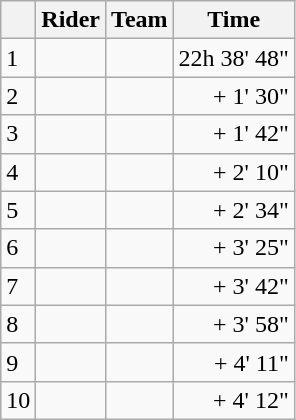<table class="wikitable">
<tr>
<th></th>
<th>Rider</th>
<th>Team</th>
<th>Time</th>
</tr>
<tr>
<td>1</td>
<td></td>
<td></td>
<td style="text-align:right;">22h 38' 48"</td>
</tr>
<tr>
<td>2</td>
<td></td>
<td></td>
<td style="text-align:right;">+ 1' 30"</td>
</tr>
<tr>
<td>3</td>
<td></td>
<td></td>
<td style="text-align:right;">+ 1' 42"</td>
</tr>
<tr>
<td>4</td>
<td></td>
<td></td>
<td style="text-align:right;">+ 2' 10"</td>
</tr>
<tr>
<td>5</td>
<td> </td>
<td></td>
<td style="text-align:right;">+ 2' 34"</td>
</tr>
<tr>
<td>6</td>
<td></td>
<td></td>
<td style="text-align:right;">+ 3' 25"</td>
</tr>
<tr>
<td>7</td>
<td></td>
<td></td>
<td style="text-align:right;">+ 3' 42"</td>
</tr>
<tr>
<td>8</td>
<td></td>
<td></td>
<td style="text-align:right;">+ 3' 58"</td>
</tr>
<tr>
<td>9</td>
<td></td>
<td></td>
<td style="text-align:right;">+ 4' 11"</td>
</tr>
<tr>
<td>10</td>
<td></td>
<td></td>
<td style="text-align:right;">+ 4' 12"</td>
</tr>
</table>
